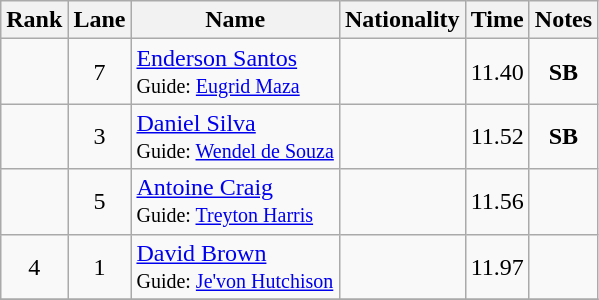<table class="wikitable sortable" style="text-align:center">
<tr>
<th>Rank</th>
<th>Lane</th>
<th>Name</th>
<th>Nationality</th>
<th>Time</th>
<th>Notes</th>
</tr>
<tr>
<td></td>
<td>7</td>
<td align=left><a href='#'>Enderson Santos</a><br><small>Guide: <a href='#'>Eugrid Maza</a></small></td>
<td align=left></td>
<td>11.40</td>
<td><strong>SB</strong></td>
</tr>
<tr>
<td></td>
<td>3</td>
<td align=left><a href='#'>Daniel Silva</a><br><small>Guide: <a href='#'>Wendel de Souza</a></small></td>
<td align=left></td>
<td>11.52</td>
<td><strong>SB</strong></td>
</tr>
<tr>
<td></td>
<td>5</td>
<td align=left><a href='#'>Antoine Craig</a><br><small>Guide: <a href='#'>Treyton Harris</a></small></td>
<td align=left></td>
<td>11.56</td>
<td></td>
</tr>
<tr>
<td>4</td>
<td>1</td>
<td align=left><a href='#'>David Brown</a><br><small>Guide: <a href='#'>Je'von Hutchison</a></small></td>
<td align=left></td>
<td>11.97</td>
<td></td>
</tr>
<tr>
</tr>
</table>
